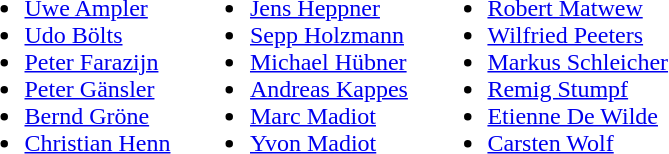<table>
<tr>
<td valign="top"><br><ul><li> <a href='#'>Uwe Ampler</a></li><li> <a href='#'>Udo Bölts</a></li><li> <a href='#'>Peter Farazijn</a></li><li> <a href='#'>Peter Gänsler</a></li><li> <a href='#'>Bernd Gröne</a></li><li> <a href='#'>Christian Henn</a></li></ul></td>
<td width="5"> </td>
<td valign="top"><br><ul><li> <a href='#'>Jens Heppner</a></li><li> <a href='#'>Sepp Holzmann</a></li><li> <a href='#'>Michael Hübner</a></li><li> <a href='#'>Andreas Kappes</a></li><li> <a href='#'>Marc Madiot</a></li><li> <a href='#'>Yvon Madiot</a></li></ul></td>
<td width="5"> </td>
<td valign="top"><br><ul><li> <a href='#'>Robert Matwew</a></li><li> <a href='#'>Wilfried Peeters</a></li><li> <a href='#'>Markus Schleicher</a></li><li> <a href='#'>Remig Stumpf</a></li><li> <a href='#'>Etienne De Wilde</a></li><li> <a href='#'>Carsten Wolf</a></li></ul></td>
</tr>
</table>
